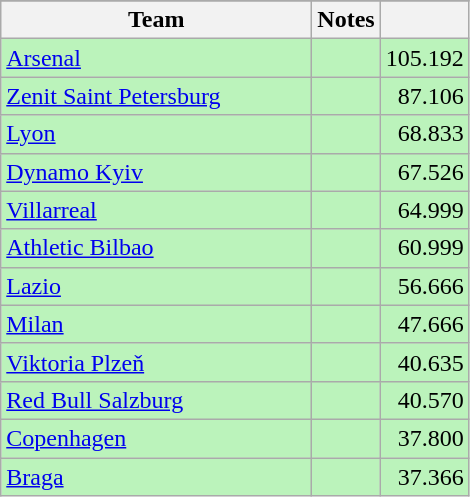<table class="wikitable" style="float:left; margin-right:1em;">
<tr>
</tr>
<tr>
<th width=200>Team</th>
<th>Notes</th>
<th width=50></th>
</tr>
<tr bgcolor=#BBF3BB>
<td> <a href='#'>Arsenal</a></td>
<td></td>
<td align=right>105.192</td>
</tr>
<tr bgcolor=#BBF3BB>
<td> <a href='#'>Zenit Saint Petersburg</a></td>
<td></td>
<td align=right>87.106</td>
</tr>
<tr bgcolor=#BBF3BB>
<td> <a href='#'>Lyon</a></td>
<td></td>
<td align=right>68.833</td>
</tr>
<tr bgcolor=#BBF3BB>
<td> <a href='#'>Dynamo Kyiv</a></td>
<td></td>
<td align=right>67.526</td>
</tr>
<tr bgcolor=#BBF3BB>
<td> <a href='#'>Villarreal</a></td>
<td></td>
<td align=right>64.999</td>
</tr>
<tr bgcolor=#BBF3BB>
<td> <a href='#'>Athletic Bilbao</a></td>
<td></td>
<td align=right>60.999</td>
</tr>
<tr bgcolor=#BBF3BB>
<td> <a href='#'>Lazio</a></td>
<td></td>
<td align=right>56.666</td>
</tr>
<tr bgcolor=#BBF3BB>
<td> <a href='#'>Milan</a></td>
<td></td>
<td align=right>47.666</td>
</tr>
<tr bgcolor=#BBF3BB>
<td> <a href='#'>Viktoria Plzeň</a></td>
<td></td>
<td align=right>40.635</td>
</tr>
<tr bgcolor=#BBF3BB>
<td> <a href='#'>Red Bull Salzburg</a></td>
<td></td>
<td align=right>40.570</td>
</tr>
<tr bgcolor=#BBF3BB>
<td> <a href='#'>Copenhagen</a></td>
<td></td>
<td align=right>37.800</td>
</tr>
<tr bgcolor=#BBF3BB>
<td> <a href='#'>Braga</a></td>
<td></td>
<td align=right>37.366</td>
</tr>
</table>
